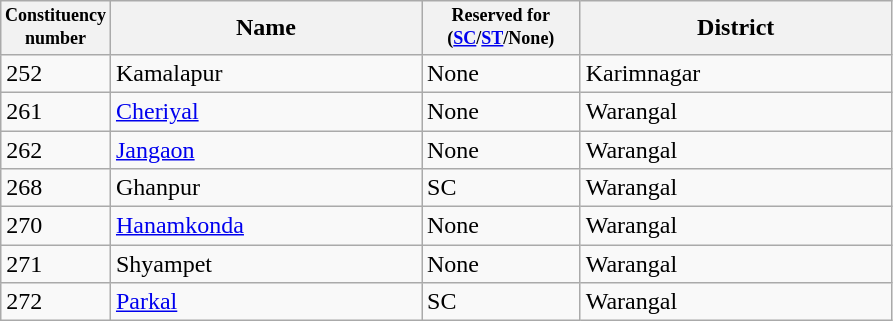<table class="wikitable">
<tr>
<th width="50px" style="font-size:75%">Constituency number</th>
<th width="200px">Name</th>
<th width="100px" style="font-size:75%">Reserved for (<a href='#'>SC</a>/<a href='#'>ST</a>/None)</th>
<th width="200px">District</th>
</tr>
<tr>
<td>252</td>
<td>Kamalapur</td>
<td>None</td>
<td>Karimnagar</td>
</tr>
<tr>
<td>261</td>
<td><a href='#'>Cheriyal</a></td>
<td>None</td>
<td>Warangal</td>
</tr>
<tr>
<td>262</td>
<td><a href='#'>Jangaon</a></td>
<td>None</td>
<td>Warangal</td>
</tr>
<tr>
<td>268</td>
<td>Ghanpur</td>
<td>SC</td>
<td>Warangal</td>
</tr>
<tr>
<td>270</td>
<td><a href='#'>Hanamkonda</a></td>
<td>None</td>
<td>Warangal</td>
</tr>
<tr>
<td>271</td>
<td>Shyampet</td>
<td>None</td>
<td>Warangal</td>
</tr>
<tr>
<td>272</td>
<td><a href='#'>Parkal</a></td>
<td>SC</td>
<td>Warangal</td>
</tr>
</table>
